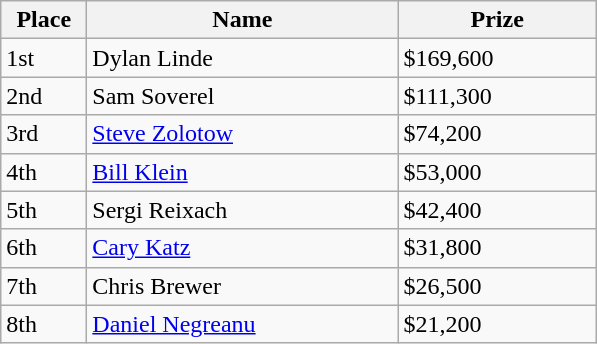<table class="wikitable">
<tr>
<th width="50">Place</th>
<th width="200">Name</th>
<th width="125">Prize</th>
</tr>
<tr>
<td>1st</td>
<td> Dylan Linde</td>
<td>$169,600</td>
</tr>
<tr>
<td>2nd</td>
<td> Sam Soverel</td>
<td>$111,300</td>
</tr>
<tr>
<td>3rd</td>
<td> <a href='#'>Steve Zolotow</a></td>
<td>$74,200</td>
</tr>
<tr>
<td>4th</td>
<td> <a href='#'>Bill Klein</a></td>
<td>$53,000</td>
</tr>
<tr>
<td>5th</td>
<td> Sergi Reixach</td>
<td>$42,400</td>
</tr>
<tr>
<td>6th</td>
<td> <a href='#'>Cary Katz</a></td>
<td>$31,800</td>
</tr>
<tr>
<td>7th</td>
<td> Chris Brewer</td>
<td>$26,500</td>
</tr>
<tr>
<td>8th</td>
<td> <a href='#'>Daniel Negreanu</a></td>
<td>$21,200</td>
</tr>
</table>
